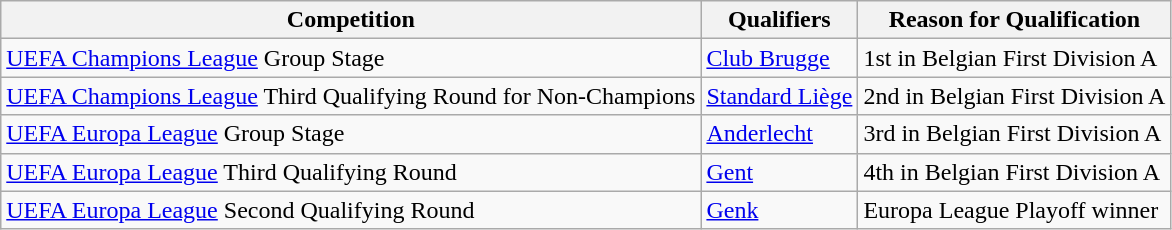<table class="wikitable">
<tr>
<th>Competition</th>
<th>Qualifiers</th>
<th>Reason for Qualification</th>
</tr>
<tr>
<td><a href='#'>UEFA Champions League</a> Group Stage</td>
<td><a href='#'>Club Brugge</a></td>
<td>1st in Belgian First Division A</td>
</tr>
<tr>
<td><a href='#'>UEFA Champions League</a> Third Qualifying Round for Non-Champions</td>
<td><a href='#'>Standard Liège</a></td>
<td>2nd in Belgian First Division A</td>
</tr>
<tr>
<td><a href='#'>UEFA Europa League</a> Group Stage</td>
<td><a href='#'>Anderlecht</a></td>
<td>3rd in Belgian First Division A</td>
</tr>
<tr>
<td><a href='#'>UEFA Europa League</a> Third Qualifying Round</td>
<td><a href='#'>Gent</a></td>
<td>4th in Belgian First Division A</td>
</tr>
<tr>
<td><a href='#'>UEFA Europa League</a> Second Qualifying Round</td>
<td><a href='#'>Genk</a></td>
<td>Europa League Playoff winner</td>
</tr>
</table>
